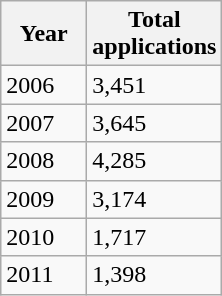<table class="wikitable">
<tr>
<th scope="col" style="width:50px;">Year</th>
<th scope="col" style="width:80px;">Total applications</th>
</tr>
<tr>
<td>2006</td>
<td>3,451</td>
</tr>
<tr>
<td>2007</td>
<td>3,645</td>
</tr>
<tr>
<td>2008</td>
<td>4,285</td>
</tr>
<tr>
<td>2009</td>
<td>3,174</td>
</tr>
<tr>
<td>2010</td>
<td>1,717</td>
</tr>
<tr>
<td>2011</td>
<td>1,398</td>
</tr>
</table>
